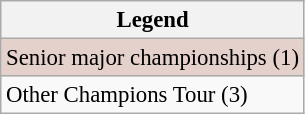<table class="wikitable" style="font-size:95%;">
<tr>
<th>Legend</th>
</tr>
<tr style="background:#e5d1cb;">
<td>Senior major championships (1)</td>
</tr>
<tr>
<td>Other Champions Tour (3)</td>
</tr>
</table>
